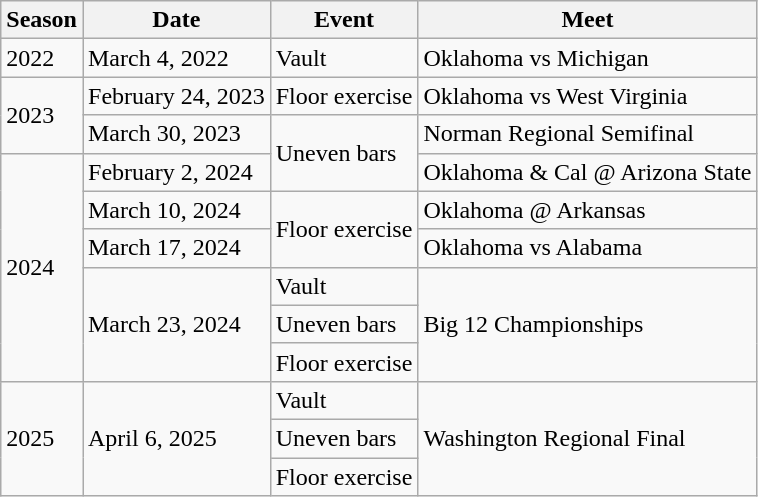<table class="wikitable">
<tr>
<th>Season</th>
<th>Date</th>
<th>Event</th>
<th>Meet</th>
</tr>
<tr>
<td rowspan="1">2022</td>
<td>March 4, 2022</td>
<td>Vault</td>
<td>Oklahoma vs Michigan</td>
</tr>
<tr>
<td rowspan="2">2023</td>
<td>February 24, 2023</td>
<td>Floor exercise</td>
<td>Oklahoma vs West Virginia</td>
</tr>
<tr>
<td>March 30, 2023</td>
<td rowspan="2">Uneven bars</td>
<td>Norman Regional Semifinal</td>
</tr>
<tr>
<td rowspan="6">2024</td>
<td>February 2, 2024</td>
<td>Oklahoma & Cal @ Arizona State</td>
</tr>
<tr>
<td>March 10, 2024</td>
<td rowspan="2">Floor exercise</td>
<td>Oklahoma @ Arkansas</td>
</tr>
<tr>
<td>March 17, 2024</td>
<td>Oklahoma vs Alabama</td>
</tr>
<tr>
<td rowspan="3">March 23, 2024</td>
<td>Vault</td>
<td rowspan="3">Big 12 Championships</td>
</tr>
<tr>
<td>Uneven bars</td>
</tr>
<tr>
<td>Floor exercise</td>
</tr>
<tr>
<td rowspan="3">2025</td>
<td rowspan="3">April 6, 2025</td>
<td>Vault</td>
<td rowspan="3">Washington Regional Final</td>
</tr>
<tr>
<td>Uneven bars</td>
</tr>
<tr>
<td>Floor exercise</td>
</tr>
</table>
